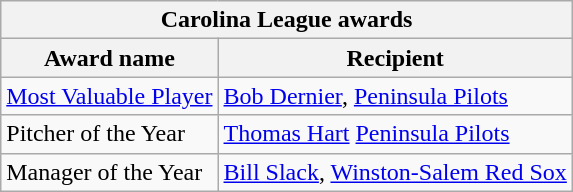<table class="wikitable">
<tr>
<th colspan="2">Carolina League awards</th>
</tr>
<tr>
<th>Award name</th>
<th>Recipient</th>
</tr>
<tr>
<td><a href='#'>Most Valuable Player</a></td>
<td><a href='#'>Bob Dernier</a>, <a href='#'>Peninsula Pilots</a></td>
</tr>
<tr>
<td>Pitcher of the Year</td>
<td><a href='#'>Thomas Hart</a> <a href='#'>Peninsula Pilots</a></td>
</tr>
<tr>
<td>Manager of the Year</td>
<td><a href='#'>Bill Slack</a>, <a href='#'>Winston-Salem Red Sox</a></td>
</tr>
</table>
